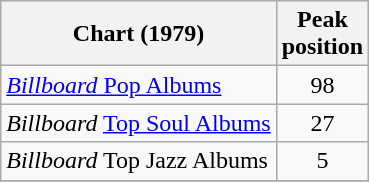<table class="wikitable">
<tr>
<th>Chart (1979)</th>
<th>Peak<br>position</th>
</tr>
<tr>
<td><a href='#'><em>Billboard</em> Pop Albums</a></td>
<td align=center>98</td>
</tr>
<tr>
<td><em>Billboard</em> <a href='#'>Top Soul Albums</a></td>
<td align=center>27</td>
</tr>
<tr>
<td><em>Billboard</em> Top Jazz Albums</td>
<td align=center>5</td>
</tr>
<tr>
</tr>
</table>
